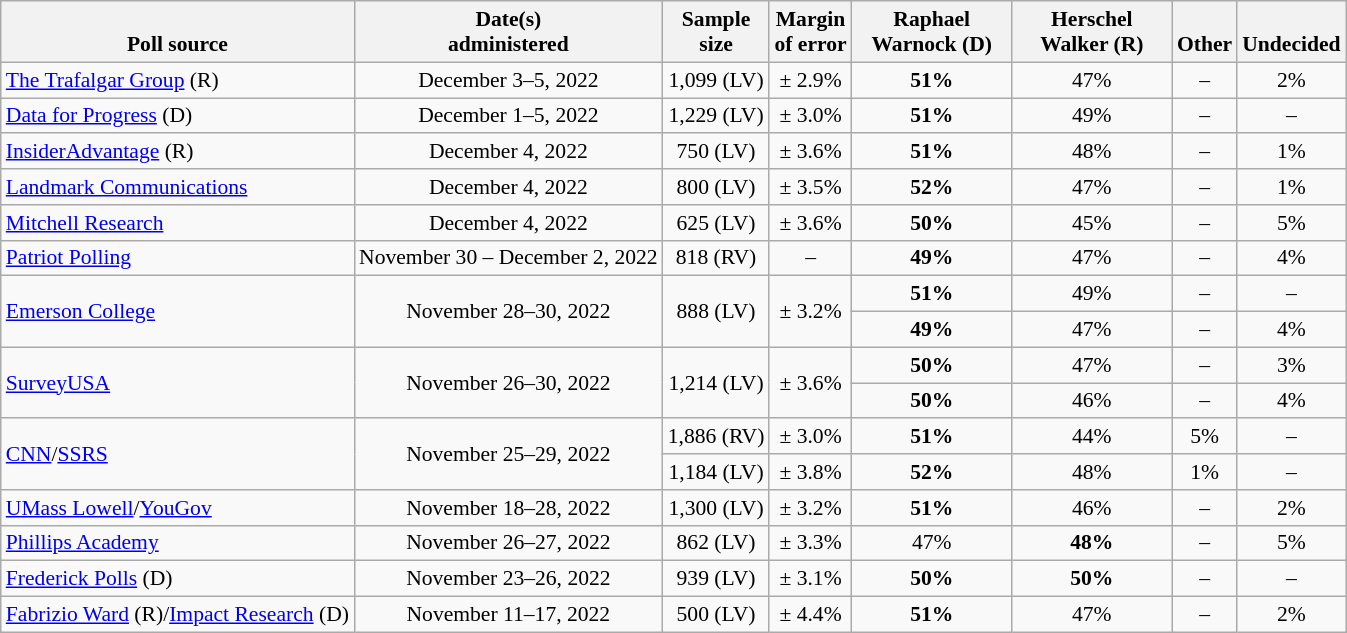<table class="wikitable" style="font-size:90%;text-align:center;">
<tr style="vertical-align:bottom">
<th>Poll source</th>
<th>Date(s)<br>administered</th>
<th>Sample<br>size</th>
<th>Margin<br>of error</th>
<th style="width:100px;">Raphael<br>Warnock (D)</th>
<th style="width:100px;">Herschel<br>Walker (R)</th>
<th>Other</th>
<th>Undecided</th>
</tr>
<tr>
<td style="text-align:left;"><a href='#'>The Trafalgar Group</a> (R)</td>
<td>December 3–5, 2022</td>
<td>1,099 (LV)</td>
<td>± 2.9%</td>
<td><strong>51%</strong></td>
<td>47%</td>
<td>–</td>
<td>2%</td>
</tr>
<tr>
<td style="text-align:left;"><a href='#'>Data for Progress</a> (D)</td>
<td>December 1–5, 2022</td>
<td>1,229 (LV)</td>
<td>± 3.0%</td>
<td><strong>51%</strong></td>
<td>49%</td>
<td>–</td>
<td>–</td>
</tr>
<tr>
<td style="text-align:left;"><a href='#'>InsiderAdvantage</a> (R)</td>
<td>December 4, 2022</td>
<td>750 (LV)</td>
<td>± 3.6%</td>
<td><strong>51%</strong></td>
<td>48%</td>
<td>–</td>
<td>1%</td>
</tr>
<tr>
<td style="text-align:left;"><a href='#'>Landmark Communications</a></td>
<td>December 4, 2022</td>
<td>800 (LV)</td>
<td>± 3.5%</td>
<td><strong>52%</strong></td>
<td>47%</td>
<td>–</td>
<td>1%</td>
</tr>
<tr>
<td style="text-align:left;"><a href='#'>Mitchell Research</a></td>
<td>December 4, 2022</td>
<td>625 (LV)</td>
<td>± 3.6%</td>
<td><strong>50%</strong></td>
<td>45%</td>
<td>–</td>
<td>5%</td>
</tr>
<tr>
<td style="text-align:left;"><a href='#'>Patriot Polling</a></td>
<td>November 30 – December 2, 2022</td>
<td>818 (RV)</td>
<td>–</td>
<td><strong>49%</strong></td>
<td>47%</td>
<td>–</td>
<td>4%</td>
</tr>
<tr>
<td style="text-align:left;" rowspan="2"><a href='#'>Emerson College</a></td>
<td rowspan="2">November 28–30, 2022</td>
<td rowspan="2">888 (LV)</td>
<td rowspan="2">± 3.2%</td>
<td><strong>51%</strong></td>
<td>49%</td>
<td>–</td>
<td>–</td>
</tr>
<tr>
<td><strong>49%</strong></td>
<td>47%</td>
<td>–</td>
<td>4%</td>
</tr>
<tr>
<td style="text-align:left;" rowspan="2"><a href='#'>SurveyUSA</a></td>
<td rowspan="2">November 26–30, 2022</td>
<td rowspan="2">1,214 (LV)</td>
<td rowspan="2">± 3.6%</td>
<td><strong>50%</strong></td>
<td>47%</td>
<td>–</td>
<td>3%</td>
</tr>
<tr>
<td><strong>50%</strong></td>
<td>46%</td>
<td>–</td>
<td>4%</td>
</tr>
<tr>
<td style="text-align:left;" rowspan="2"><a href='#'>CNN</a>/<a href='#'>SSRS</a></td>
<td rowspan="2">November 25–29, 2022</td>
<td>1,886 (RV)</td>
<td>± 3.0%</td>
<td><strong>51%</strong></td>
<td>44%</td>
<td>5%</td>
<td>–</td>
</tr>
<tr>
<td>1,184 (LV)</td>
<td>± 3.8%</td>
<td><strong>52%</strong></td>
<td>48%</td>
<td>1%</td>
<td>–</td>
</tr>
<tr>
<td style="text-align:left;"><a href='#'>UMass Lowell</a>/<a href='#'>YouGov</a></td>
<td>November 18–28, 2022</td>
<td>1,300 (LV)</td>
<td>± 3.2%</td>
<td><strong>51%</strong></td>
<td>46%</td>
<td>–</td>
<td>2%</td>
</tr>
<tr>
<td style="text-align:left;"><a href='#'>Phillips Academy</a></td>
<td>November 26–27, 2022</td>
<td>862 (LV)</td>
<td>± 3.3%</td>
<td>47%</td>
<td><strong>48%</strong></td>
<td>–</td>
<td>5%</td>
</tr>
<tr>
<td style="text-align:left;"><a href='#'>Frederick Polls</a> (D)</td>
<td>November 23–26, 2022</td>
<td>939 (LV)</td>
<td>± 3.1%</td>
<td><strong>50%</strong></td>
<td><strong>50%</strong></td>
<td>–</td>
<td>–</td>
</tr>
<tr>
<td style="text-align:left;"><a href='#'>Fabrizio Ward</a> (R)/<a href='#'>Impact Research</a> (D)</td>
<td>November 11–17, 2022</td>
<td>500 (LV)</td>
<td>± 4.4%</td>
<td><strong>51%</strong></td>
<td>47%</td>
<td>–</td>
<td>2%</td>
</tr>
</table>
